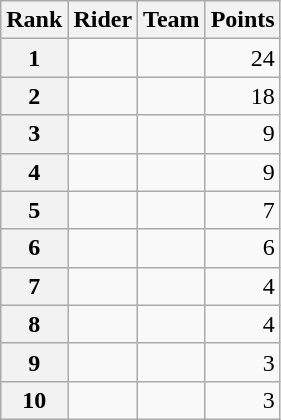<table class="wikitable" margin-bottom:0;">
<tr>
<th scope="col">Rank</th>
<th scope="col">Rider</th>
<th scope="col">Team</th>
<th scope="col">Points</th>
</tr>
<tr>
<th scope="row">1</th>
<td> </td>
<td></td>
<td align="right">24</td>
</tr>
<tr>
<th scope="row">2</th>
<td></td>
<td></td>
<td align="right">18</td>
</tr>
<tr>
<th scope="row">3</th>
<td></td>
<td></td>
<td align="right">9</td>
</tr>
<tr>
<th scope="row">4</th>
<td> </td>
<td></td>
<td align="right">9</td>
</tr>
<tr>
<th scope="row">5</th>
<td> </td>
<td></td>
<td align="right">7</td>
</tr>
<tr>
<th scope="row">6</th>
<td></td>
<td></td>
<td align="right">6</td>
</tr>
<tr>
<th scope="row">7</th>
<td></td>
<td></td>
<td align="right">4</td>
</tr>
<tr>
<th scope="row">8</th>
<td></td>
<td></td>
<td align="right">4</td>
</tr>
<tr>
<th scope="row">9</th>
<td></td>
<td></td>
<td align="right">3</td>
</tr>
<tr>
<th scope="row">10</th>
<td></td>
<td></td>
<td align="right">3</td>
</tr>
</table>
